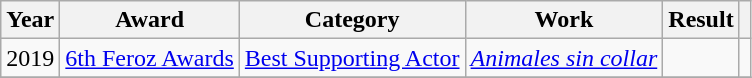<table class="wikitable sortable">
<tr>
<th>Year</th>
<th>Award</th>
<th>Category</th>
<th>Work</th>
<th>Result</th>
<th class="unsortable"></th>
</tr>
<tr>
<td align  = "center">2019</td>
<td><a href='#'>6th Feroz Awards</a></td>
<td><a href='#'>Best Supporting Actor</a></td>
<td><em><a href='#'>Animales sin collar</a></em></td>
<td></td>
<td></td>
</tr>
<tr>
</tr>
</table>
